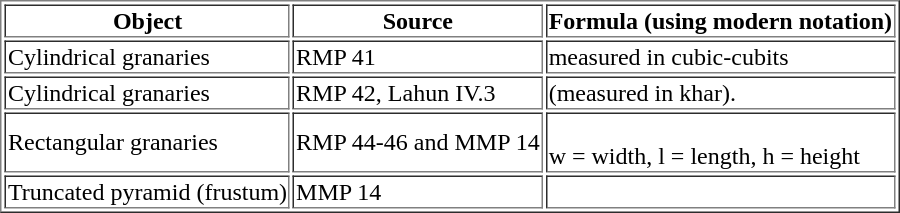<table border="1" style="margin:1em auto;">
<tr>
<th>Object</th>
<th>Source</th>
<th>Formula (using modern notation)</th>
</tr>
<tr>
<td>Cylindrical granaries</td>
<td>RMP 41</td>
<td> measured in cubic-cubits</td>
</tr>
<tr>
<td>Cylindrical granaries</td>
<td>RMP 42, Lahun IV.3</td>
<td> (measured in khar).</td>
</tr>
<tr>
<td>Rectangular granaries</td>
<td>RMP 44-46 and MMP 14</td>
<td> <br> w = width, l = length, h = height</td>
</tr>
<tr>
<td>Truncated pyramid (frustum)</td>
<td>MMP 14</td>
<td></td>
</tr>
</table>
